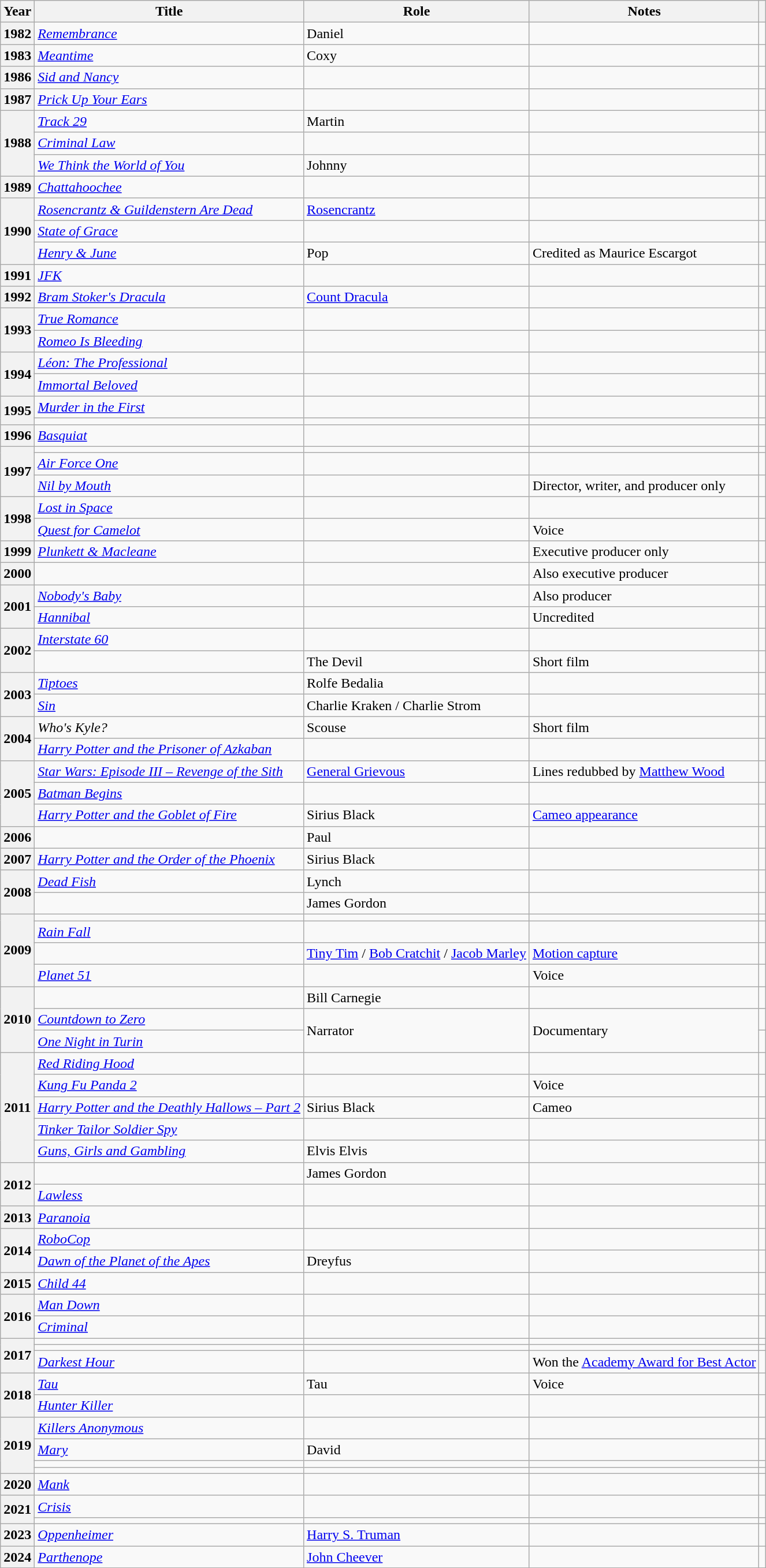<table class="wikitable plainrowheaders sortable" style="margin-right: 0;">
<tr>
<th scope="col">Year</th>
<th scope="col">Title</th>
<th scope="col">Role</th>
<th scope="col" class="unsortable">Notes</th>
<th scope="col" class="unsortable"></th>
</tr>
<tr>
<th scope="row">1982</th>
<td><em><a href='#'>Remembrance</a></em></td>
<td>Daniel</td>
<td></td>
<td style="text-align: center;"></td>
</tr>
<tr>
<th scope="row">1983</th>
<td><em><a href='#'>Meantime</a></em></td>
<td>Coxy</td>
<td></td>
<td style="text-align: center;"></td>
</tr>
<tr>
<th scope="row">1986</th>
<td><em><a href='#'>Sid and Nancy</a></em></td>
<td></td>
<td></td>
<td style="text-align: center;"></td>
</tr>
<tr>
<th scope="row">1987</th>
<td><em><a href='#'>Prick Up Your Ears</a></em></td>
<td></td>
<td></td>
<td style="text-align: center;"></td>
</tr>
<tr>
<th scope="row" rowspan="3">1988</th>
<td><em><a href='#'>Track 29</a></em></td>
<td>Martin</td>
<td></td>
<td style="text-align: center;"></td>
</tr>
<tr>
<td><em><a href='#'>Criminal Law</a></em></td>
<td></td>
<td></td>
<td style="text-align: center;"></td>
</tr>
<tr>
<td><em><a href='#'>We Think the World of You</a></em></td>
<td>Johnny</td>
<td></td>
<td style="text-align: center;"></td>
</tr>
<tr>
<th scope="row">1989</th>
<td><em><a href='#'>Chattahoochee</a></em></td>
<td></td>
<td></td>
<td style="text-align: center;"></td>
</tr>
<tr>
<th scope="row" rowspan="3">1990</th>
<td><em><a href='#'>Rosencrantz & Guildenstern Are Dead</a></em></td>
<td><a href='#'>Rosencrantz</a></td>
<td></td>
<td style="text-align: center;"></td>
</tr>
<tr>
<td><em><a href='#'>State of Grace</a></em></td>
<td></td>
<td></td>
<td style="text-align: center;"></td>
</tr>
<tr>
<td><em><a href='#'>Henry & June</a></em></td>
<td>Pop</td>
<td>Credited as Maurice Escargot</td>
<td style="text-align: center;"></td>
</tr>
<tr>
<th scope="row">1991</th>
<td><em><a href='#'>JFK</a></em></td>
<td></td>
<td></td>
<td style="text-align: center;"></td>
</tr>
<tr>
<th scope="row">1992</th>
<td><em><a href='#'>Bram Stoker's Dracula</a></em></td>
<td><a href='#'>Count Dracula</a></td>
<td></td>
<td style="text-align: center;"></td>
</tr>
<tr>
<th scope="row" rowspan="2">1993</th>
<td><em><a href='#'>True Romance</a></em></td>
<td></td>
<td></td>
<td style="text-align: center;"></td>
</tr>
<tr>
<td><em><a href='#'>Romeo Is Bleeding</a></em></td>
<td></td>
<td></td>
<td style="text-align: center;"></td>
</tr>
<tr>
<th scope="row" rowspan="2">1994</th>
<td><em><a href='#'>Léon: The Professional</a></em></td>
<td></td>
<td></td>
<td style="text-align: center;"></td>
</tr>
<tr>
<td><em><a href='#'>Immortal Beloved</a></em></td>
<td></td>
<td></td>
<td style="text-align: center;"></td>
</tr>
<tr>
<th scope="row" rowspan="2">1995</th>
<td><em><a href='#'>Murder in the First</a></em></td>
<td></td>
<td></td>
<td style="text-align: center;"></td>
</tr>
<tr>
<td><em></em></td>
<td></td>
<td></td>
<td style="text-align: center;"></td>
</tr>
<tr>
<th scope="row">1996</th>
<td><em><a href='#'>Basquiat</a></em></td>
<td></td>
<td></td>
<td style="text-align: center;"></td>
</tr>
<tr>
<th scope="row" rowspan="3">1997</th>
<td><em></em></td>
<td></td>
<td></td>
<td style="text-align: center;"></td>
</tr>
<tr>
<td><em><a href='#'>Air Force One</a></em></td>
<td></td>
<td></td>
<td style="text-align: center;"></td>
</tr>
<tr>
<td><em><a href='#'>Nil by Mouth</a></em></td>
<td></td>
<td>Director, writer, and producer only</td>
<td style="text-align: center;"></td>
</tr>
<tr>
<th scope="row" rowspan="2">1998</th>
<td><em><a href='#'>Lost in Space</a></em></td>
<td></td>
<td></td>
<td style="text-align: center;"></td>
</tr>
<tr>
<td><em><a href='#'>Quest for Camelot</a></em></td>
<td></td>
<td>Voice</td>
<td style="text-align: center;"></td>
</tr>
<tr>
<th scope="row">1999</th>
<td><em><a href='#'>Plunkett & Macleane</a></em></td>
<td></td>
<td>Executive producer only</td>
<td style="text-align: center;"></td>
</tr>
<tr>
<th scope="row">2000</th>
<td><em></em></td>
<td></td>
<td>Also executive producer</td>
<td style="text-align: center;"></td>
</tr>
<tr>
<th scope="row" rowspan="2">2001</th>
<td><em><a href='#'>Nobody's Baby</a></em></td>
<td></td>
<td>Also producer</td>
<td style="text-align: center;"></td>
</tr>
<tr>
<td><em><a href='#'>Hannibal</a></em></td>
<td></td>
<td>Uncredited</td>
<td style="text-align: center;"></td>
</tr>
<tr>
<th scope="row" rowspan="2">2002</th>
<td><em><a href='#'>Interstate 60</a></em></td>
<td></td>
<td></td>
<td style="text-align: center;"></td>
</tr>
<tr>
<td><em></em></td>
<td>The Devil</td>
<td>Short film</td>
<td style="text-align: center;"></td>
</tr>
<tr>
<th scope="row" rowspan="2">2003</th>
<td><em><a href='#'>Tiptoes</a></em></td>
<td>Rolfe Bedalia</td>
<td></td>
<td style="text-align: center;"></td>
</tr>
<tr>
<td><em><a href='#'>Sin</a></em></td>
<td>Charlie Kraken / Charlie Strom</td>
<td></td>
<td style="text-align: center;"></td>
</tr>
<tr>
<th scope="row" rowspan="2">2004</th>
<td><em>Who's Kyle?</em></td>
<td>Scouse</td>
<td>Short film</td>
<td style="text-align: center;"></td>
</tr>
<tr>
<td><em><a href='#'>Harry Potter and the Prisoner of Azkaban</a></em></td>
<td></td>
<td></td>
<td style="text-align: center;"></td>
</tr>
<tr>
<th scope="row" rowspan="3">2005</th>
<td><em><a href='#'>Star Wars: Episode III – Revenge of the Sith</a></em></td>
<td><a href='#'>General Grievous</a></td>
<td>Lines redubbed by <a href='#'>Matthew Wood</a></td>
<td style="text-align: center;"></td>
</tr>
<tr>
<td><em><a href='#'>Batman Begins</a></em></td>
<td></td>
<td></td>
<td style="text-align: center;"></td>
</tr>
<tr>
<td><em><a href='#'>Harry Potter and the Goblet of Fire</a></em></td>
<td>Sirius Black</td>
<td><a href='#'>Cameo appearance</a></td>
<td style="text-align: center;"></td>
</tr>
<tr>
<th scope="row">2006</th>
<td><em></em></td>
<td>Paul</td>
<td></td>
<td style="text-align: center;"></td>
</tr>
<tr>
<th scope="row">2007</th>
<td><em><a href='#'>Harry Potter and the Order of the Phoenix</a></em></td>
<td>Sirius Black</td>
<td></td>
<td style="text-align: center;"></td>
</tr>
<tr>
<th scope="row" rowspan="2">2008</th>
<td><em><a href='#'>Dead Fish</a></em></td>
<td>Lynch</td>
<td></td>
<td style="text-align: center;"></td>
</tr>
<tr>
<td><em></em></td>
<td>James Gordon</td>
<td></td>
<td style="text-align: center;"></td>
</tr>
<tr>
<th scope="row" rowspan="4">2009</th>
<td><em></em></td>
<td></td>
<td></td>
<td style="text-align: center;"></td>
</tr>
<tr>
<td><em><a href='#'>Rain Fall</a></em></td>
<td></td>
<td></td>
<td style="text-align: center;"></td>
</tr>
<tr>
<td><em></em></td>
<td><a href='#'>Tiny Tim</a> / <a href='#'>Bob Cratchit</a> / <a href='#'>Jacob Marley</a></td>
<td><a href='#'>Motion capture</a></td>
<td style="text-align: center;"></td>
</tr>
<tr>
<td><em><a href='#'>Planet 51</a></em></td>
<td></td>
<td>Voice</td>
<td style="text-align: center;"></td>
</tr>
<tr>
<th scope="row" rowspan="3">2010</th>
<td><em></em></td>
<td>Bill Carnegie</td>
<td></td>
<td style="text-align: center;"></td>
</tr>
<tr>
<td><em><a href='#'>Countdown to Zero</a></em></td>
<td rowspan="2">Narrator</td>
<td rowspan="2">Documentary</td>
<td style="text-align: center;"></td>
</tr>
<tr>
<td><em><a href='#'>One Night in Turin</a></em></td>
<td style="text-align: center;"></td>
</tr>
<tr>
<th scope="row" rowspan="5">2011</th>
<td><em><a href='#'>Red Riding Hood</a></em></td>
<td></td>
<td></td>
<td style="text-align: center;"></td>
</tr>
<tr>
<td><em><a href='#'>Kung Fu Panda 2</a></em></td>
<td></td>
<td>Voice</td>
<td style="text-align: center;"></td>
</tr>
<tr>
<td><em><a href='#'>Harry Potter and the Deathly Hallows – Part 2</a></em></td>
<td>Sirius Black</td>
<td>Cameo</td>
<td style="text-align: center;"></td>
</tr>
<tr>
<td><em><a href='#'>Tinker Tailor Soldier Spy</a></em></td>
<td></td>
<td></td>
<td style="text-align: center;"></td>
</tr>
<tr>
<td><em><a href='#'>Guns, Girls and Gambling</a></em></td>
<td>Elvis Elvis</td>
<td></td>
<td style="text-align: center;"></td>
</tr>
<tr>
<th scope="row" rowspan="2">2012</th>
<td><em></em></td>
<td>James Gordon</td>
<td></td>
<td style="text-align: center;"></td>
</tr>
<tr>
<td><em><a href='#'>Lawless</a></em></td>
<td></td>
<td></td>
<td style="text-align: center;"></td>
</tr>
<tr>
<th scope="row">2013</th>
<td><em><a href='#'>Paranoia</a></em></td>
<td></td>
<td></td>
<td style="text-align: center;"></td>
</tr>
<tr>
<th scope="row" rowspan="2">2014</th>
<td><em><a href='#'>RoboCop</a></em></td>
<td></td>
<td></td>
<td style="text-align: center;"></td>
</tr>
<tr>
<td><em><a href='#'>Dawn of the Planet of the Apes</a></em></td>
<td>Dreyfus</td>
<td></td>
<td style="text-align: center;"></td>
</tr>
<tr>
<th scope="row">2015</th>
<td><em><a href='#'>Child 44</a></em></td>
<td></td>
<td></td>
<td style="text-align: center;"></td>
</tr>
<tr>
<th scope="row" rowspan="2">2016</th>
<td><em><a href='#'>Man Down</a></em></td>
<td></td>
<td></td>
<td style="text-align: center;"></td>
</tr>
<tr>
<td><em><a href='#'>Criminal</a></em></td>
<td></td>
<td></td>
<td style="text-align: center;"></td>
</tr>
<tr>
<th scope="row" rowspan="3">2017</th>
<td><em></em></td>
<td></td>
<td></td>
<td style="text-align: center;"></td>
</tr>
<tr>
<td><em></em></td>
<td></td>
<td></td>
<td style="text-align: center;"></td>
</tr>
<tr>
<td><em><a href='#'>Darkest Hour</a></em></td>
<td></td>
<td>Won the <a href='#'>Academy Award for Best Actor</a></td>
<td style="text-align: center;"></td>
</tr>
<tr>
<th scope="row" rowspan="2">2018</th>
<td><em><a href='#'>Tau</a></em></td>
<td>Tau</td>
<td>Voice</td>
<td style="text-align: center;"></td>
</tr>
<tr>
<td><em><a href='#'>Hunter Killer</a></em></td>
<td></td>
<td></td>
<td style="text-align: center;"></td>
</tr>
<tr>
<th scope="row" rowspan="4">2019</th>
<td><em><a href='#'>Killers Anonymous</a></em></td>
<td></td>
<td></td>
<td style="text-align: center;"></td>
</tr>
<tr>
<td><em><a href='#'>Mary</a></em></td>
<td>David</td>
<td></td>
<td style="text-align: center;"></td>
</tr>
<tr>
<td><em></em></td>
<td></td>
<td></td>
<td style="text-align: center;"></td>
</tr>
<tr>
<td><em></em></td>
<td></td>
<td></td>
<td style="text-align: center;"></td>
</tr>
<tr>
<th scope="row">2020</th>
<td><em><a href='#'>Mank</a></em></td>
<td></td>
<td></td>
<td style="text-align: center;"></td>
</tr>
<tr>
<th scope="row" rowspan="2">2021</th>
<td><em><a href='#'>Crisis</a></em></td>
<td></td>
<td></td>
<td style="text-align: center;"></td>
</tr>
<tr>
<td><em></em></td>
<td></td>
<td></td>
<td style="text-align: center;"></td>
</tr>
<tr>
<th scope="row">2023</th>
<td><em><a href='#'>Oppenheimer</a></em></td>
<td><a href='#'>Harry S. Truman</a></td>
<td></td>
<td style="text-align: center;"></td>
</tr>
<tr>
<th scope="row">2024</th>
<td><em><a href='#'>Parthenope</a></em></td>
<td><a href='#'>John Cheever</a></td>
<td></td>
<td style="text-align: center;"></td>
</tr>
<tr>
</tr>
</table>
